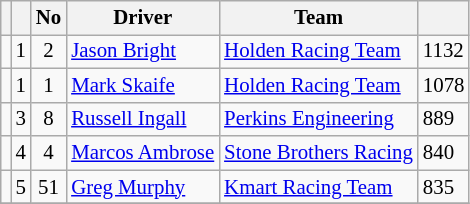<table class="wikitable" style="font-size:87%;">
<tr>
<th></th>
<th></th>
<th>No</th>
<th>Driver</th>
<th>Team</th>
<th></th>
</tr>
<tr>
<td align="left"></td>
<td align="center">1</td>
<td align="center">2</td>
<td> <a href='#'>Jason Bright</a></td>
<td><a href='#'>Holden Racing Team</a></td>
<td align="left">1132</td>
</tr>
<tr>
<td align="left"></td>
<td align="center">1</td>
<td align="center">1</td>
<td> <a href='#'>Mark Skaife</a></td>
<td><a href='#'>Holden Racing Team</a></td>
<td align="left">1078</td>
</tr>
<tr>
<td align="left"></td>
<td align="center">3</td>
<td align="center">8</td>
<td> <a href='#'>Russell Ingall</a></td>
<td><a href='#'>Perkins Engineering</a></td>
<td align="left">889</td>
</tr>
<tr>
<td align="left"></td>
<td align="center">4</td>
<td align="center">4</td>
<td> <a href='#'>Marcos Ambrose</a></td>
<td><a href='#'>Stone Brothers Racing</a></td>
<td align="left">840</td>
</tr>
<tr>
<td align="left"></td>
<td align="center">5</td>
<td align="center">51</td>
<td> <a href='#'>Greg Murphy</a></td>
<td><a href='#'>Kmart Racing Team</a></td>
<td align="left">835</td>
</tr>
<tr>
</tr>
</table>
